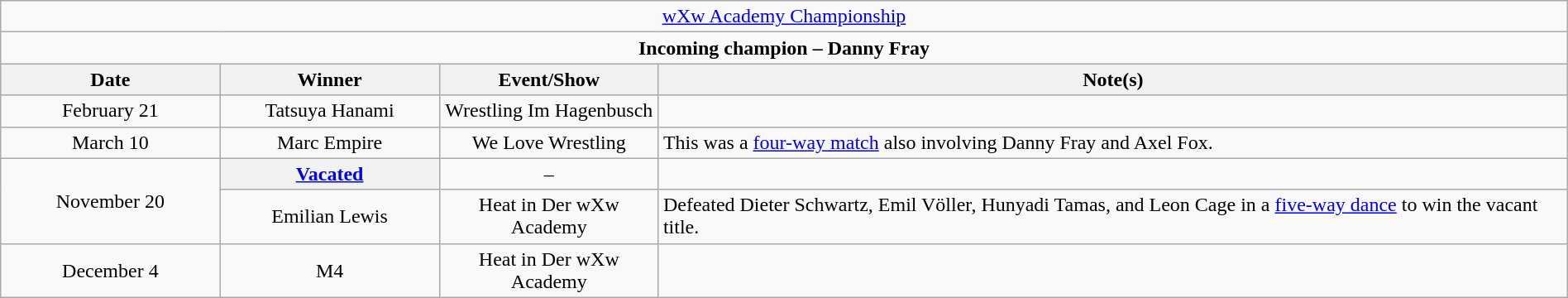<table class="wikitable" style="text-align:center; width:100%;">
<tr>
<td colspan="4" style="text-align: center;"><a href='#'>wXw Academy Championship</a></td>
</tr>
<tr>
<td colspan="4" style="text-align: center;"><strong>Incoming champion – Danny Fray</strong></td>
</tr>
<tr>
<th width=14%>Date</th>
<th width=14%>Winner</th>
<th width=14%>Event/Show</th>
<th width=58%>Note(s)</th>
</tr>
<tr>
<td>February 21</td>
<td>Tatsuya Hanami</td>
<td>Wrestling Im Hagenbusch</td>
<td></td>
</tr>
<tr>
<td>March 10</td>
<td>Marc Empire</td>
<td>We Love Wrestling</td>
<td align=left>This was a <a href='#'>four-way match</a> also involving Danny Fray and Axel Fox.</td>
</tr>
<tr>
<td rowspan=2>November 20</td>
<th><a href='#'>Vacated</a></th>
<td>–</td>
<td></td>
</tr>
<tr>
<td>Emilian Lewis</td>
<td>Heat in Der wXw Academy</td>
<td align=left>Defeated Dieter Schwartz, Emil Völler, Hunyadi Tamas, and Leon Cage in a <a href='#'>five-way dance</a> to win the vacant title.</td>
</tr>
<tr>
<td>December 4</td>
<td>M4</td>
<td>Heat in Der wXw Academy</td>
<td></td>
</tr>
</table>
